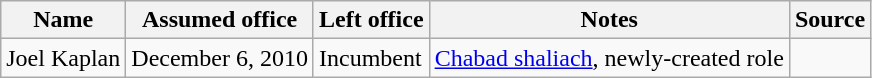<table class="wikitable">
<tr>
<th>Name</th>
<th>Assumed office</th>
<th>Left office</th>
<th>Notes</th>
<th>Source</th>
</tr>
<tr>
<td>Joel Kaplan</td>
<td>December 6, 2010</td>
<td>Incumbent</td>
<td><a href='#'>Chabad shaliach</a>, newly-created role</td>
<td></td>
</tr>
</table>
